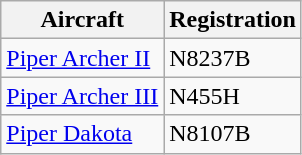<table class="wikitable">
<tr>
<th>Aircraft</th>
<th>Registration</th>
</tr>
<tr>
<td><a href='#'>Piper Archer II</a></td>
<td>N8237B</td>
</tr>
<tr>
<td><a href='#'>Piper Archer III</a></td>
<td>N455H</td>
</tr>
<tr>
<td><a href='#'>Piper Dakota</a></td>
<td>N8107B</td>
</tr>
</table>
